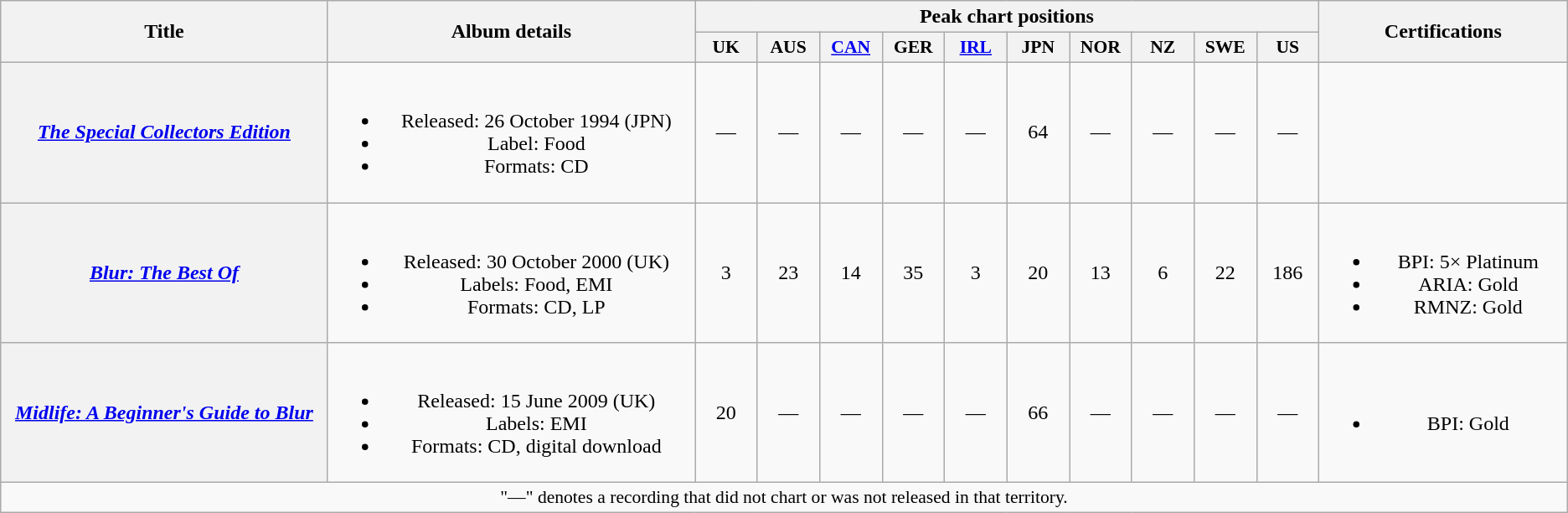<table class="wikitable plainrowheaders" style="text-align:center;">
<tr>
<th scope="col" rowspan="2" style="width:16em;">Title</th>
<th scope="col" rowspan="2" style="width:18em;">Album details</th>
<th scope="col" colspan="10">Peak chart positions</th>
<th scope="col" rowspan="2" style="width:12em;">Certifications</th>
</tr>
<tr>
<th scope="col" style="width:3em;font-size:90%;">UK<br></th>
<th scope="col" style="width:3em;font-size:90%;">AUS<br></th>
<th scope="col" style="width:3em;font-size:90%;"><a href='#'>CAN</a><br></th>
<th scope="col" style="width:3em;font-size:90%;">GER<br></th>
<th scope="col" style="width:3em;font-size:90%;"><a href='#'>IRL</a><br></th>
<th scope="col" style="width:3em;font-size:90%;">JPN<br></th>
<th scope="col" style="width:3em;font-size:90%;">NOR<br></th>
<th scope="col" style="width:3em;font-size:90%;">NZ<br></th>
<th scope="col" style="width:3em;font-size:90%;">SWE<br></th>
<th scope="col" style="width:3em;font-size:90%;">US<br></th>
</tr>
<tr>
<th scope="row"><em><a href='#'>The Special Collectors Edition</a></em></th>
<td><br><ul><li>Released: 26 October 1994 <span>(JPN)</span></li><li>Label: Food</li><li>Formats: CD</li></ul></td>
<td>—</td>
<td>—</td>
<td>—</td>
<td>—</td>
<td>—</td>
<td>64</td>
<td>—</td>
<td>—</td>
<td>—</td>
<td>—</td>
<td></td>
</tr>
<tr>
<th scope="row"><em><a href='#'>Blur: The Best Of</a></em></th>
<td><br><ul><li>Released: 30 October 2000 <span>(UK)</span></li><li>Labels: Food, EMI</li><li>Formats: CD, LP</li></ul></td>
<td>3</td>
<td>23</td>
<td>14</td>
<td>35</td>
<td>3</td>
<td>20</td>
<td>13</td>
<td>6</td>
<td>22</td>
<td>186</td>
<td><br><ul><li>BPI: 5× Platinum</li><li>ARIA: Gold</li><li>RMNZ: Gold</li></ul></td>
</tr>
<tr>
<th scope="row"><em><a href='#'>Midlife: A Beginner's Guide to Blur</a></em></th>
<td><br><ul><li>Released: 15 June 2009 <span>(UK)</span></li><li>Labels: EMI</li><li>Formats: CD, digital download</li></ul></td>
<td>20</td>
<td>—</td>
<td>—</td>
<td>—</td>
<td>—</td>
<td>66</td>
<td>—</td>
<td>—</td>
<td>—</td>
<td>—</td>
<td><br><ul><li>BPI: Gold</li></ul></td>
</tr>
<tr>
<td colspan="14" style="font-size:90%">"—" denotes a recording that did not chart or was not released in that territory.</td>
</tr>
</table>
